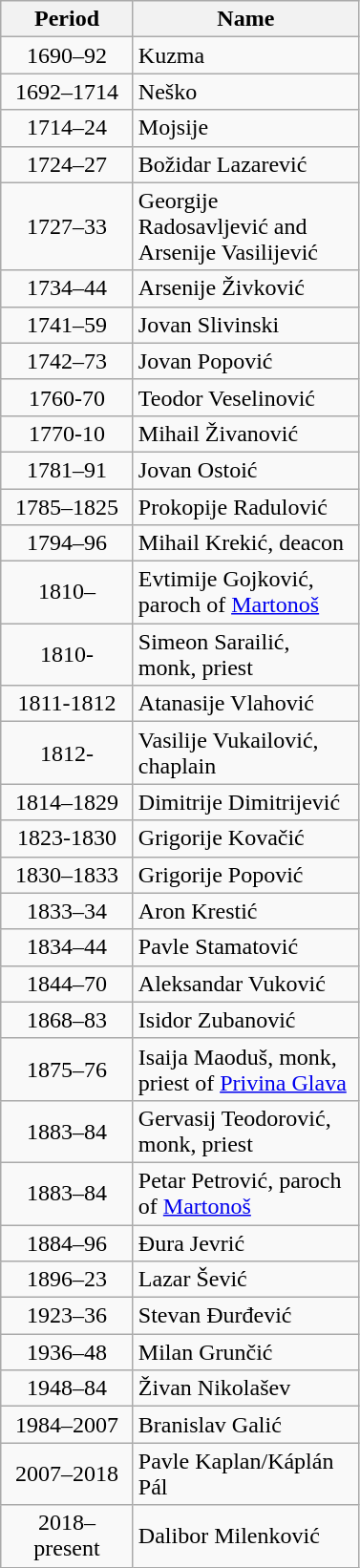<table class="wikitable">
<tr>
<th width=85>Period</th>
<th width=150>Name</th>
</tr>
<tr>
<td align = "center">1690–92</td>
<td>Kuzma</td>
</tr>
<tr>
<td align = "center">1692–1714</td>
<td>Neško</td>
</tr>
<tr>
<td align = "center">1714–24</td>
<td>Mojsije</td>
</tr>
<tr>
<td align = "center">1724–27</td>
<td>Božidar Lazarević</td>
</tr>
<tr>
<td align = "center">1727–33</td>
<td>Georgije Radosavljević and Arsenije Vasilijević</td>
</tr>
<tr>
<td align="center">1734–44</td>
<td>Arsenije Živković</td>
</tr>
<tr>
<td align="center">1741–59</td>
<td>Jovan Slivinski</td>
</tr>
<tr>
<td align="center">1742–73</td>
<td>Jovan Popović</td>
</tr>
<tr>
<td align="center">1760-70</td>
<td>Teodor Veselinović</td>
</tr>
<tr>
<td align="center">1770-10</td>
<td>Mihail Živanović</td>
</tr>
<tr>
<td align="center">1781–91</td>
<td>Jovan Ostoić</td>
</tr>
<tr>
<td align = "center">1785–1825</td>
<td>Prokopije Radulović</td>
</tr>
<tr>
<td align = "center">1794–96</td>
<td>Mihail Krekić, deacon</td>
</tr>
<tr>
<td align = "center">1810–</td>
<td>Evtimije Gojković, paroch of <a href='#'>Martonoš</a></td>
</tr>
<tr>
<td align = "center">1810-</td>
<td>Simeon Sarailić, monk, priest</td>
</tr>
<tr>
<td align = "center">1811-1812</td>
<td>Atanasije Vlahović</td>
</tr>
<tr>
<td align = "center">1812-</td>
<td>Vasilije Vukailović, chaplain</td>
</tr>
<tr>
<td align = "center">1814–1829</td>
<td>Dimitrije Dimitrijević</td>
</tr>
<tr>
<td align = "center">1823-1830</td>
<td>Grigorije Kovačić</td>
</tr>
<tr>
<td align = "center">1830–1833</td>
<td>Grigorije Popović</td>
</tr>
<tr>
<td align="center">1833–34</td>
<td>Aron Krestić</td>
</tr>
<tr>
<td align="center">1834–44</td>
<td>Pavle Stamatović</td>
</tr>
<tr>
<td align="center">1844–70</td>
<td>Aleksandar Vuković</td>
</tr>
<tr>
<td align="center">1868–83</td>
<td>Isidor Zubanović</td>
</tr>
<tr>
<td align="center">1875–76</td>
<td>Isaija Maoduš, monk, priest of <a href='#'>Privina Glava</a></td>
</tr>
<tr>
<td align="center">1883–84</td>
<td>Gervasij Teodorović, monk, priest</td>
</tr>
<tr>
<td align="center">1883–84</td>
<td>Petar Petrović, paroch of <a href='#'>Martonoš</a></td>
</tr>
<tr>
<td align="center">1884–96</td>
<td>Đura Jevrić</td>
</tr>
<tr>
<td align="center">1896–23</td>
<td>Lazar Šević</td>
</tr>
<tr>
<td align="center">1923–36</td>
<td>Stevan Đurđević</td>
</tr>
<tr>
<td align="center">1936–48</td>
<td>Milan Grunčić</td>
</tr>
<tr>
<td align="center">1948–84</td>
<td>Živan Nikolašev</td>
</tr>
<tr>
<td align="center">1984–2007</td>
<td>Branislav Galić</td>
</tr>
<tr>
<td align="center">2007–2018</td>
<td>Pavle Kaplan/Káplán Pál</td>
</tr>
<tr>
<td align="center">2018–present</td>
<td>Dalibor Milenković</td>
</tr>
</table>
